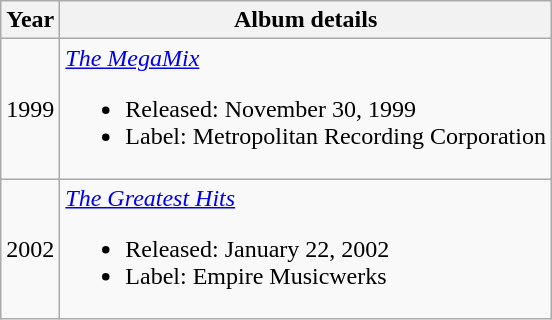<table Class = "wikitable">
<tr>
<th>Year</th>
<th>Album details</th>
</tr>
<tr>
<td style="text-align:center;">1999</td>
<td><em><a href='#'>The MegaMix</a></em><br><ul><li>Released: November 30, 1999</li><li>Label: Metropolitan Recording Corporation</li></ul></td>
</tr>
<tr>
<td style="text-align:center;">2002</td>
<td><em><a href='#'>The Greatest Hits</a></em><br><ul><li>Released: January 22, 2002</li><li>Label: Empire Musicwerks</li></ul></td>
</tr>
</table>
